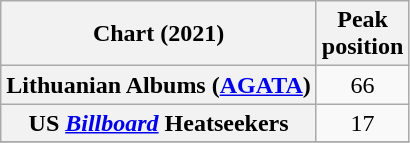<table class="wikitable plainrowheaders" style="text-align:center">
<tr>
<th scope="col">Chart (2021)</th>
<th scope="col">Peak <br> position</th>
</tr>
<tr>
<th scope="row">Lithuanian Albums (<a href='#'>AGATA</a>)</th>
<td>66</td>
</tr>
<tr>
<th scope="row">US <a href='#'><em>Billboard</em></a> Heatseekers</th>
<td>17</td>
</tr>
<tr>
</tr>
</table>
